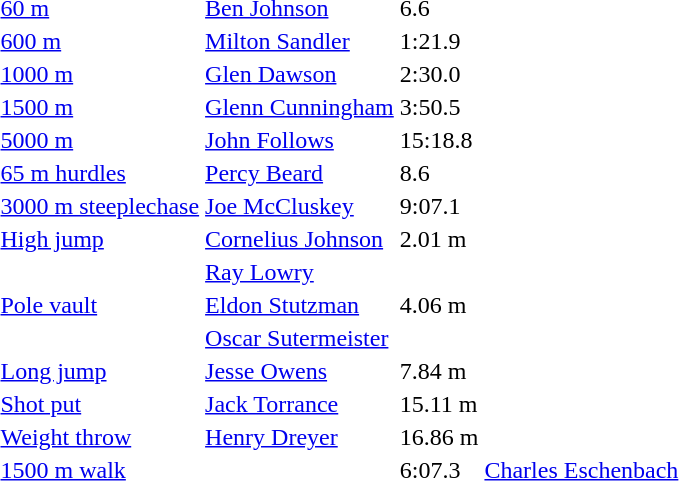<table>
<tr>
<td><a href='#'>60 m</a></td>
<td><a href='#'>Ben Johnson</a></td>
<td>6.6</td>
<td></td>
<td></td>
<td></td>
<td></td>
</tr>
<tr>
<td><a href='#'>600 m</a></td>
<td><a href='#'>Milton Sandler</a></td>
<td>1:21.9</td>
<td></td>
<td></td>
<td></td>
<td></td>
</tr>
<tr>
<td><a href='#'>1000 m</a></td>
<td><a href='#'>Glen Dawson</a></td>
<td>2:30.0</td>
<td></td>
<td></td>
<td></td>
<td></td>
</tr>
<tr>
<td><a href='#'>1500 m</a></td>
<td><a href='#'>Glenn Cunningham</a></td>
<td>3:50.5</td>
<td></td>
<td></td>
<td></td>
<td></td>
</tr>
<tr>
<td><a href='#'>5000 m</a></td>
<td><a href='#'>John Follows</a></td>
<td>15:18.8</td>
<td></td>
<td></td>
<td></td>
<td></td>
</tr>
<tr>
<td><a href='#'>65 m hurdles</a></td>
<td><a href='#'>Percy Beard</a></td>
<td>8.6</td>
<td></td>
<td></td>
<td></td>
<td></td>
</tr>
<tr>
<td><a href='#'>3000 m steeplechase</a></td>
<td><a href='#'>Joe McCluskey</a></td>
<td>9:07.1</td>
<td></td>
<td></td>
<td></td>
<td></td>
</tr>
<tr>
<td><a href='#'>High jump</a></td>
<td><a href='#'>Cornelius Johnson</a></td>
<td>2.01 m</td>
<td></td>
<td></td>
<td></td>
<td></td>
</tr>
<tr>
<td rowspan=3><a href='#'>Pole vault</a></td>
<td><a href='#'>Ray Lowry</a></td>
<td rowspan=3>4.06 m</td>
<td rowspan=3></td>
<td rowspan=3></td>
<td rowspan=3></td>
<td rowspan=3></td>
</tr>
<tr>
<td><a href='#'>Eldon Stutzman</a></td>
</tr>
<tr>
<td><a href='#'>Oscar Sutermeister</a></td>
</tr>
<tr>
<td><a href='#'>Long jump</a></td>
<td><a href='#'>Jesse Owens</a></td>
<td>7.84 m</td>
<td></td>
<td></td>
<td></td>
<td></td>
</tr>
<tr>
<td><a href='#'>Shot put</a></td>
<td><a href='#'>Jack Torrance</a></td>
<td>15.11 m</td>
<td></td>
<td></td>
<td></td>
<td></td>
</tr>
<tr>
<td><a href='#'>Weight throw</a></td>
<td><a href='#'>Henry Dreyer</a></td>
<td>16.86 m</td>
<td></td>
<td></td>
<td></td>
<td></td>
</tr>
<tr>
<td><a href='#'>1500 m walk</a></td>
<td></td>
<td>6:07.3</td>
<td><a href='#'>Charles Eschenbach</a></td>
<td></td>
<td></td>
<td></td>
</tr>
</table>
